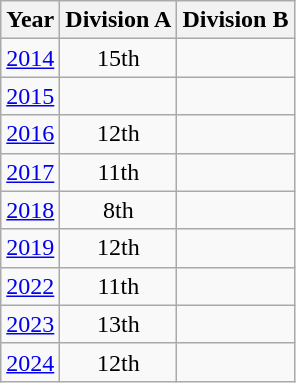<table class="wikitable" style="text-align:center">
<tr>
<th>Year</th>
<th>Division A</th>
<th>Division B</th>
</tr>
<tr>
<td><a href='#'>2014</a></td>
<td>15th</td>
<td></td>
</tr>
<tr>
<td><a href='#'>2015</a></td>
<td></td>
<td></td>
</tr>
<tr>
<td><a href='#'>2016</a></td>
<td>12th</td>
<td></td>
</tr>
<tr>
<td><a href='#'>2017</a></td>
<td>11th</td>
<td></td>
</tr>
<tr>
<td><a href='#'>2018</a></td>
<td>8th</td>
<td></td>
</tr>
<tr>
<td><a href='#'>2019</a></td>
<td>12th</td>
<td></td>
</tr>
<tr>
<td><a href='#'>2022</a></td>
<td>11th</td>
<td></td>
</tr>
<tr>
<td><a href='#'>2023</a></td>
<td>13th</td>
<td></td>
</tr>
<tr>
<td><a href='#'>2024</a></td>
<td>12th</td>
<td></td>
</tr>
</table>
